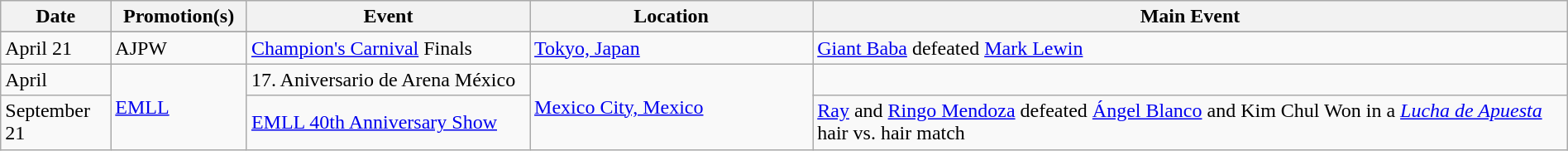<table class="wikitable" style="width:100%;">
<tr>
<th width="5%">Date</th>
<th width="5%">Promotion(s)</th>
<th style="width:15%;">Event</th>
<th style="width:15%;">Location</th>
<th style="width:40%;">Main Event</th>
</tr>
<tr style="width:20%;" |Notes>
</tr>
<tr>
<td>April 21</td>
<td>AJPW</td>
<td><a href='#'>Champion's Carnival</a> Finals</td>
<td><a href='#'>Tokyo, Japan</a></td>
<td><a href='#'>Giant Baba</a> defeated <a href='#'>Mark Lewin</a></td>
</tr>
<tr>
<td>April</td>
<td rowspan=2><a href='#'>EMLL</a></td>
<td>17. Aniversario de Arena México</td>
<td rowspan=2><a href='#'>Mexico City, Mexico</a></td>
<td></td>
</tr>
<tr>
<td>September 21</td>
<td><a href='#'>EMLL 40th Anniversary Show</a></td>
<td><a href='#'>Ray</a> and <a href='#'>Ringo Mendoza</a> defeated <a href='#'>Ángel Blanco</a> and Kim Chul Won in a <em><a href='#'>Lucha de Apuesta</a></em> hair vs. hair match</td>
</tr>
</table>
